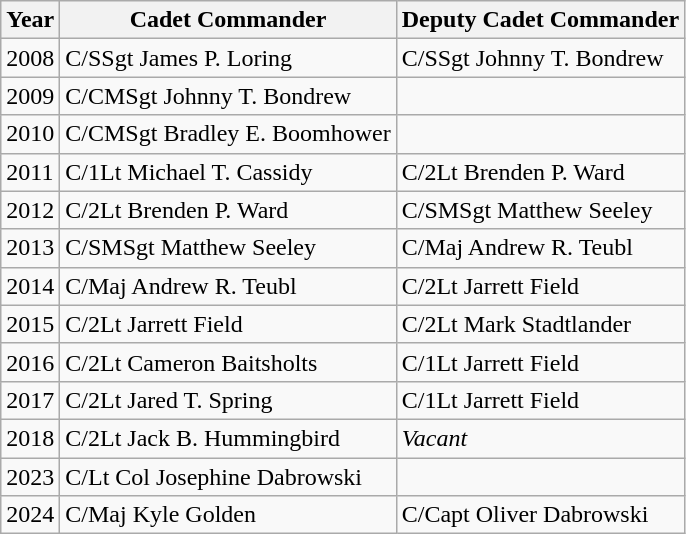<table class="wikitable">
<tr>
<th>Year</th>
<th>Cadet Commander</th>
<th>Deputy Cadet Commander</th>
</tr>
<tr>
<td>2008</td>
<td>C/SSgt James P. Loring</td>
<td>C/SSgt Johnny T. Bondrew</td>
</tr>
<tr>
<td>2009</td>
<td>C/CMSgt Johnny T. Bondrew</td>
<td></td>
</tr>
<tr>
<td>2010</td>
<td>C/CMSgt Bradley E. Boomhower</td>
<td></td>
</tr>
<tr>
<td>2011</td>
<td>C/1Lt Michael T. Cassidy</td>
<td>C/2Lt Brenden P. Ward</td>
</tr>
<tr>
<td>2012</td>
<td>C/2Lt Brenden P. Ward</td>
<td>C/SMSgt Matthew Seeley</td>
</tr>
<tr>
<td>2013</td>
<td>C/SMSgt Matthew Seeley</td>
<td>C/Maj Andrew R. Teubl</td>
</tr>
<tr>
<td>2014</td>
<td>C/Maj Andrew R. Teubl</td>
<td>C/2Lt Jarrett Field</td>
</tr>
<tr>
<td>2015</td>
<td>C/2Lt Jarrett Field</td>
<td>C/2Lt Mark Stadtlander</td>
</tr>
<tr>
<td>2016</td>
<td>C/2Lt Cameron Baitsholts</td>
<td>C/1Lt Jarrett Field</td>
</tr>
<tr>
<td>2017</td>
<td>C/2Lt Jared T. Spring</td>
<td>C/1Lt Jarrett Field</td>
</tr>
<tr>
<td>2018</td>
<td>C/2Lt Jack B. Hummingbird</td>
<td><em>Vacant</em></td>
</tr>
<tr>
<td>2023</td>
<td>C/Lt Col Josephine Dabrowski</td>
<td></td>
</tr>
<tr>
<td>2024</td>
<td>C/Maj Kyle Golden</td>
<td>C/Capt Oliver Dabrowski</td>
</tr>
</table>
